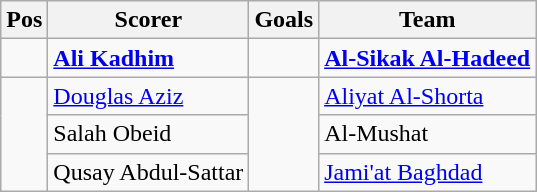<table class="wikitable">
<tr>
<th>Pos</th>
<th>Scorer</th>
<th>Goals</th>
<th>Team</th>
</tr>
<tr>
<td></td>
<td><strong><a href='#'>Ali Kadhim</a></strong></td>
<td></td>
<td><strong><a href='#'>Al-Sikak Al-Hadeed</a></strong></td>
</tr>
<tr>
<td rowspan=3></td>
<td><a href='#'>Douglas Aziz</a></td>
<td rowspan=3></td>
<td><a href='#'>Aliyat Al-Shorta</a></td>
</tr>
<tr>
<td>Salah Obeid</td>
<td>Al-Mushat</td>
</tr>
<tr>
<td>Qusay Abdul-Sattar</td>
<td><a href='#'>Jami'at Baghdad</a></td>
</tr>
</table>
